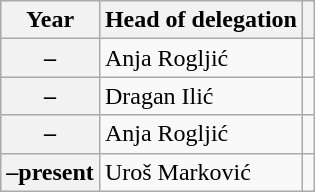<table class="wikitable plainrowheaders">
<tr>
<th>Year</th>
<th>Head of delegation</th>
<th></th>
</tr>
<tr>
<th scope="row">–</th>
<td>Anja Rogljić</td>
<td></td>
</tr>
<tr>
<th scope="row">–</th>
<td>Dragan Ilić</td>
<td></td>
</tr>
<tr>
<th scope="row">–</th>
<td>Anja Rogljić</td>
<td></td>
</tr>
<tr>
<th scope="row">–present</th>
<td>Uroš Marković</td>
<td></td>
</tr>
</table>
